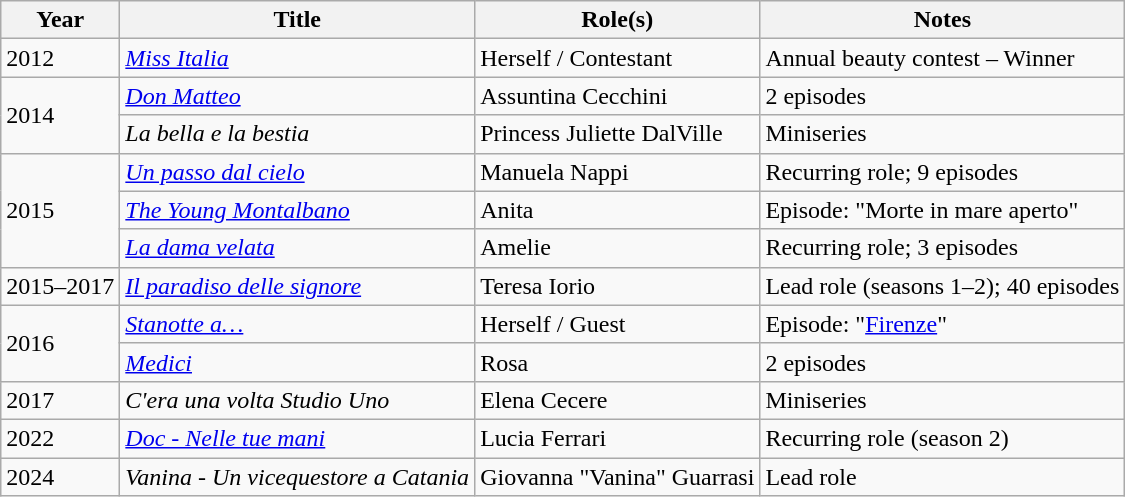<table class="wikitable plainrowheaders sortable">
<tr>
<th scope="col">Year</th>
<th scope="col">Title</th>
<th scope="col">Role(s)</th>
<th scope="col" class="unsortable">Notes</th>
</tr>
<tr>
<td>2012</td>
<td><em><a href='#'>Miss Italia</a></em></td>
<td>Herself / Contestant</td>
<td>Annual beauty contest – Winner</td>
</tr>
<tr>
<td rowspan="2">2014</td>
<td><em><a href='#'>Don Matteo</a></em></td>
<td>Assuntina Cecchini</td>
<td>2 episodes</td>
</tr>
<tr>
<td><em>La bella e la bestia</em></td>
<td>Princess Juliette DalVille</td>
<td>Miniseries</td>
</tr>
<tr>
<td rowspan="3">2015</td>
<td><em><a href='#'>Un passo dal cielo</a></em></td>
<td>Manuela Nappi</td>
<td>Recurring role; 9 episodes</td>
</tr>
<tr>
<td><em><a href='#'>The Young Montalbano</a></em></td>
<td>Anita</td>
<td>Episode: "Morte in mare aperto"</td>
</tr>
<tr>
<td><em><a href='#'>La dama velata</a></em></td>
<td>Amelie</td>
<td>Recurring role; 3 episodes</td>
</tr>
<tr>
<td>2015–2017</td>
<td><em><a href='#'>Il paradiso delle signore</a></em></td>
<td>Teresa Iorio</td>
<td>Lead role (seasons 1–2); 40 episodes</td>
</tr>
<tr>
<td rowspan="2">2016</td>
<td><em><a href='#'>Stanotte a…</a></em></td>
<td>Herself / Guest</td>
<td>Episode: "<a href='#'>Firenze</a>"</td>
</tr>
<tr>
<td><em><a href='#'>Medici</a></em></td>
<td>Rosa</td>
<td>2 episodes</td>
</tr>
<tr>
<td>2017</td>
<td><em>C'era una volta Studio Uno</em></td>
<td>Elena Cecere</td>
<td>Miniseries</td>
</tr>
<tr>
<td>2022</td>
<td><em><a href='#'>Doc - Nelle tue mani</a></em></td>
<td>Lucia Ferrari</td>
<td>Recurring role (season 2)</td>
</tr>
<tr>
<td>2024</td>
<td><em>Vanina - Un vicequestore a Catania</em></td>
<td>Giovanna "Vanina" Guarrasi</td>
<td>Lead role</td>
</tr>
</table>
